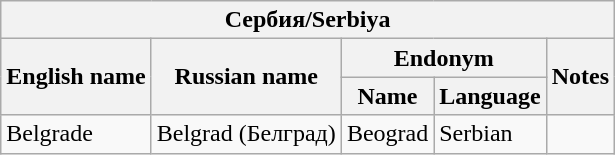<table class="wikitable sortable">
<tr>
<th colspan="5"> Сербия/Serbiya</th>
</tr>
<tr>
<th rowspan="2">English name</th>
<th rowspan="2">Russian name</th>
<th colspan="2">Endonym</th>
<th rowspan="2">Notes</th>
</tr>
<tr>
<th>Name</th>
<th>Language</th>
</tr>
<tr>
<td>Belgrade</td>
<td>Belgrad (Белград)</td>
<td>Beograd</td>
<td>Serbian</td>
<td></td>
</tr>
</table>
